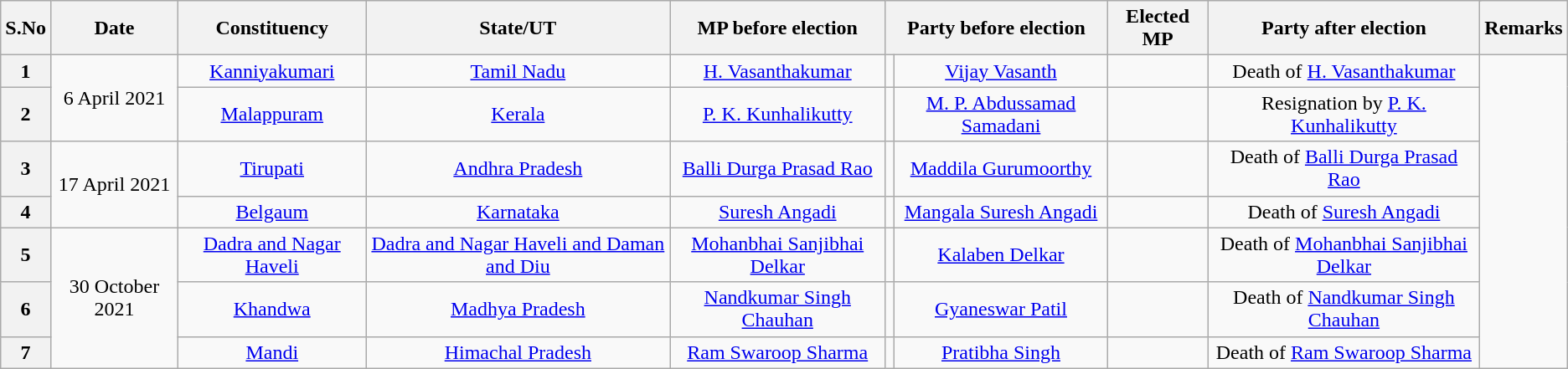<table class="wikitable sortable" style="text-align:center;">
<tr>
<th>S.No</th>
<th>Date</th>
<th>Constituency</th>
<th>State/UT</th>
<th>MP before election</th>
<th colspan="2">Party before election</th>
<th>Elected MP</th>
<th colspan="2">Party after election</th>
<th>Remarks</th>
</tr>
<tr>
<th>1</th>
<td rowspan=2>6 April 2021</td>
<td><a href='#'>Kanniyakumari</a></td>
<td><a href='#'>Tamil Nadu</a></td>
<td><a href='#'>H. Vasanthakumar</a></td>
<td></td>
<td><a href='#'>Vijay Vasanth</a></td>
<td></td>
<td>Death of <a href='#'>H. Vasanthakumar</a></td>
</tr>
<tr>
<th>2</th>
<td><a href='#'>Malappuram</a></td>
<td><a href='#'>Kerala</a></td>
<td><a href='#'>P. K. Kunhalikutty</a></td>
<td></td>
<td><a href='#'>M. P. Abdussamad Samadani</a></td>
<td></td>
<td>Resignation by <a href='#'>P. K. Kunhalikutty</a></td>
</tr>
<tr>
<th>3</th>
<td Rowspan=2>17 April 2021</td>
<td><a href='#'>Tirupati</a></td>
<td><a href='#'>Andhra Pradesh</a></td>
<td><a href='#'>Balli Durga Prasad Rao</a></td>
<td></td>
<td><a href='#'>Maddila Gurumoorthy</a></td>
<td></td>
<td>Death of <a href='#'>Balli Durga Prasad Rao</a></td>
</tr>
<tr>
<th>4</th>
<td><a href='#'>Belgaum</a></td>
<td><a href='#'>Karnataka</a></td>
<td><a href='#'>Suresh Angadi</a></td>
<td></td>
<td><a href='#'>Mangala Suresh Angadi</a></td>
<td></td>
<td>Death of <a href='#'>Suresh Angadi</a></td>
</tr>
<tr>
<th>5</th>
<td Rowspan=3>30 October 2021</td>
<td><a href='#'>Dadra and Nagar Haveli</a></td>
<td><a href='#'>Dadra and Nagar Haveli and Daman and Diu</a></td>
<td><a href='#'>Mohanbhai Sanjibhai Delkar</a></td>
<td></td>
<td><a href='#'>Kalaben Delkar</a></td>
<td></td>
<td>Death of <a href='#'>Mohanbhai Sanjibhai Delkar</a></td>
</tr>
<tr>
<th>6</th>
<td><a href='#'>Khandwa</a></td>
<td><a href='#'>Madhya Pradesh</a></td>
<td><a href='#'>Nandkumar Singh Chauhan</a></td>
<td></td>
<td><a href='#'>Gyaneswar Patil</a></td>
<td></td>
<td>Death of <a href='#'>Nandkumar Singh Chauhan</a></td>
</tr>
<tr>
<th>7</th>
<td><a href='#'>Mandi</a></td>
<td><a href='#'>Himachal Pradesh</a></td>
<td><a href='#'>Ram Swaroop Sharma</a></td>
<td></td>
<td><a href='#'>Pratibha Singh</a></td>
<td></td>
<td>Death of <a href='#'>Ram Swaroop Sharma</a></td>
</tr>
</table>
